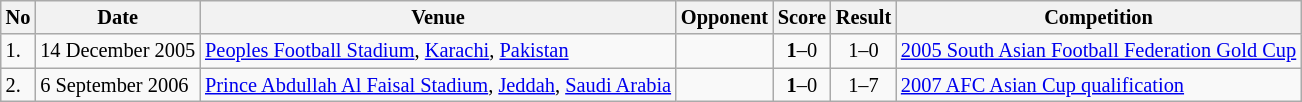<table class="wikitable" style="font-size:85%;">
<tr>
<th>No</th>
<th>Date</th>
<th>Venue</th>
<th>Opponent</th>
<th>Score</th>
<th>Result</th>
<th>Competition</th>
</tr>
<tr>
<td>1.</td>
<td>14 December 2005</td>
<td><a href='#'>Peoples Football Stadium</a>, <a href='#'>Karachi</a>, <a href='#'>Pakistan</a></td>
<td></td>
<td align=center><strong>1</strong>–0</td>
<td align=center>1–0</td>
<td><a href='#'>2005 South Asian Football Federation Gold Cup</a></td>
</tr>
<tr>
<td>2.</td>
<td>6 September 2006</td>
<td><a href='#'>Prince Abdullah Al Faisal Stadium</a>, <a href='#'>Jeddah</a>, <a href='#'>Saudi Arabia</a></td>
<td></td>
<td align=center><strong>1</strong>–0</td>
<td align=center>1–7</td>
<td><a href='#'>2007 AFC Asian Cup qualification</a></td>
</tr>
</table>
